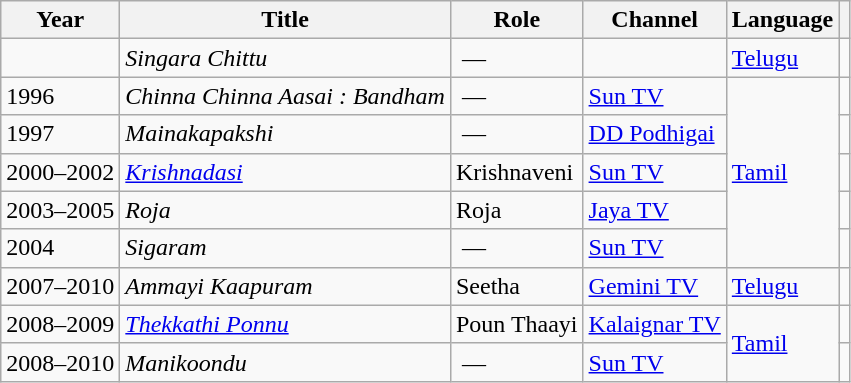<table class="wikitable sortable">
<tr>
<th scope="col">Year</th>
<th scope="col">Title</th>
<th scope="col">Role</th>
<th scope="col">Channel</th>
<th scope="col">Language</th>
<th scope="col" class="unsortable"></th>
</tr>
<tr>
<td></td>
<td><em>Singara Chittu</em></td>
<td> —</td>
<td></td>
<td><a href='#'>Telugu</a></td>
<td></td>
</tr>
<tr>
<td>1996</td>
<td><em>Chinna Chinna Aasai : Bandham</em></td>
<td> —</td>
<td><a href='#'>Sun TV</a></td>
<td rowspan="5"><a href='#'>Tamil</a></td>
<td></td>
</tr>
<tr>
<td>1997</td>
<td><em>Mainakapakshi</em></td>
<td> —</td>
<td><a href='#'>DD Podhigai</a></td>
<td></td>
</tr>
<tr>
<td>2000–2002</td>
<td><em><a href='#'>Krishnadasi</a></em></td>
<td>Krishnaveni</td>
<td><a href='#'>Sun TV</a></td>
<td></td>
</tr>
<tr>
<td>2003–2005</td>
<td><em>Roja</em></td>
<td>Roja</td>
<td><a href='#'>Jaya TV</a></td>
<td></td>
</tr>
<tr>
<td>2004</td>
<td><em>Sigaram</em></td>
<td> —</td>
<td><a href='#'>Sun TV</a></td>
<td></td>
</tr>
<tr>
<td>2007–2010</td>
<td><em>Ammayi Kaapuram</em></td>
<td>Seetha</td>
<td><a href='#'>Gemini TV</a></td>
<td><a href='#'>Telugu</a></td>
<td></td>
</tr>
<tr>
<td>2008–2009</td>
<td><em><a href='#'>Thekkathi Ponnu</a></em></td>
<td>Poun Thaayi</td>
<td><a href='#'>Kalaignar TV</a></td>
<td rowspan="2"><a href='#'>Tamil</a></td>
<td></td>
</tr>
<tr>
<td>2008–2010</td>
<td><em>Manikoondu</em></td>
<td> —</td>
<td><a href='#'>Sun TV</a></td>
<td></td>
</tr>
</table>
